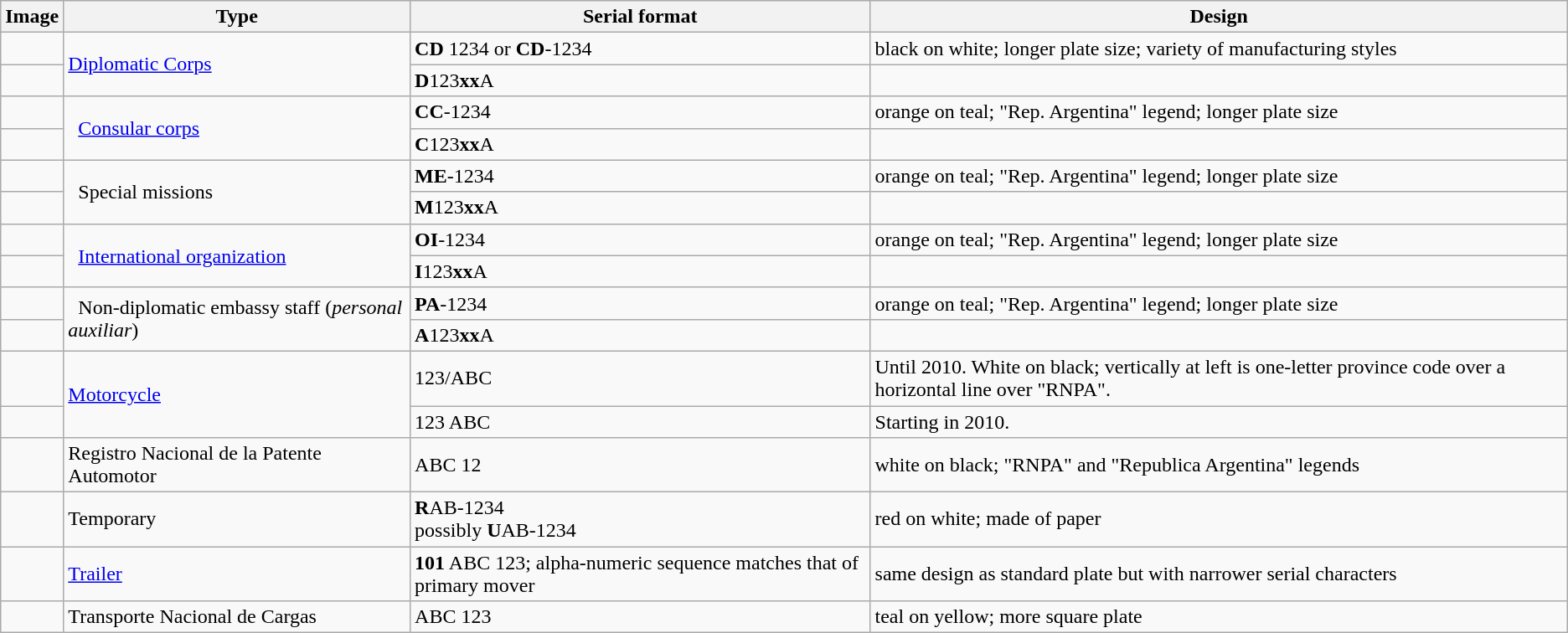<table class=wikitable>
<tr>
<th>Image</th>
<th>Type</th>
<th>Serial format</th>
<th>Design</th>
</tr>
<tr>
<td></td>
<td rowspan=2><a href='#'>Diplomatic Corps</a></td>
<td><strong>CD</strong> 1234 or <strong>CD</strong>-1234</td>
<td>black on white; longer plate size; variety of manufacturing styles</td>
</tr>
<tr>
<td></td>
<td><strong>D</strong>123<strong>xx</strong>A</td>
<td></td>
</tr>
<tr>
<td></td>
<td rowspan=2>  <a href='#'>Consular corps</a></td>
<td><strong>CC</strong>-1234</td>
<td>orange on teal; "Rep. Argentina" legend; longer plate size</td>
</tr>
<tr>
<td></td>
<td><strong>C</strong>123<strong>xx</strong>A</td>
<td></td>
</tr>
<tr>
<td></td>
<td rowspan=2>  Special missions</td>
<td><strong>ME</strong>-1234</td>
<td>orange on teal; "Rep. Argentina" legend; longer plate size</td>
</tr>
<tr>
<td></td>
<td><strong>M</strong>123<strong>xx</strong>A</td>
<td></td>
</tr>
<tr>
<td></td>
<td rowspan=2>  <a href='#'>International organization</a></td>
<td><strong>OI</strong>-1234</td>
<td>orange on teal; "Rep. Argentina" legend; longer plate size</td>
</tr>
<tr>
<td></td>
<td><strong>I</strong>123<strong>xx</strong>A</td>
<td></td>
</tr>
<tr>
<td></td>
<td rowspan=2>  Non-diplomatic embassy staff (<em>personal auxiliar</em>)</td>
<td><strong>PA</strong>-1234</td>
<td>orange on teal; "Rep. Argentina" legend; longer plate size</td>
</tr>
<tr>
<td></td>
<td><strong>A</strong>123<strong>xx</strong>A</td>
<td></td>
</tr>
<tr>
<td></td>
<td rowspan=2><a href='#'>Motorcycle</a></td>
<td>123/ABC</td>
<td>Until 2010. White on black; vertically at left is one-letter province code over a horizontal line over "RNPA".</td>
</tr>
<tr>
<td></td>
<td>123 ABC</td>
<td>Starting in 2010.</td>
</tr>
<tr>
<td></td>
<td>Registro Nacional de la Patente Automotor</td>
<td>ABC 12</td>
<td>white on black; "RNPA" and "Republica Argentina" legends</td>
</tr>
<tr>
<td></td>
<td>Temporary</td>
<td><strong>R</strong>AB-1234<br>possibly <strong>U</strong>AB-1234</td>
<td>red on white; made of paper</td>
</tr>
<tr>
<td></td>
<td><a href='#'>Trailer</a></td>
<td><strong>101</strong> ABC 123; alpha-numeric sequence matches that of primary mover</td>
<td>same design as standard plate but with narrower serial characters</td>
</tr>
<tr>
<td></td>
<td>Transporte Nacional de Cargas</td>
<td>ABC 123</td>
<td>teal on yellow; more square plate</td>
</tr>
</table>
